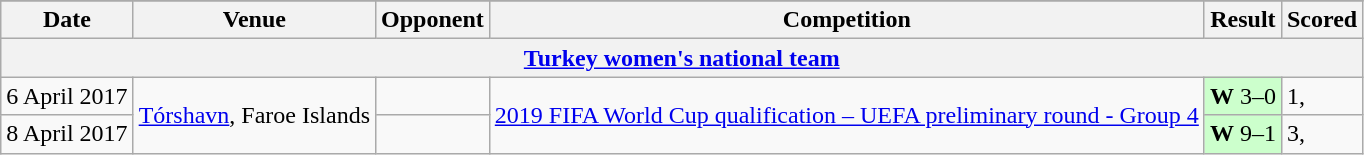<table class=wikitable>
<tr>
</tr>
<tr>
<th>Date</th>
<th>Venue</th>
<th>Opponent</th>
<th>Competition</th>
<th>Result</th>
<th>Scored</th>
</tr>
<tr>
<th colspan=6><a href='#'>Turkey women's national team</a></th>
</tr>
<tr>
<td>6 April 2017</td>
<td rowspan=2><a href='#'>Tórshavn</a>, Faroe Islands</td>
<td></td>
<td rowspan=2><a href='#'>2019 FIFA World Cup qualification – UEFA preliminary round - Group 4</a></td>
<td bgcolor=ccffcc><strong>W</strong> 3–0</td>
<td>1,</td>
</tr>
<tr>
<td>8 April 2017</td>
<td></td>
<td bgcolor=ccffcc><strong>W</strong> 9–1</td>
<td>3,</td>
</tr>
</table>
